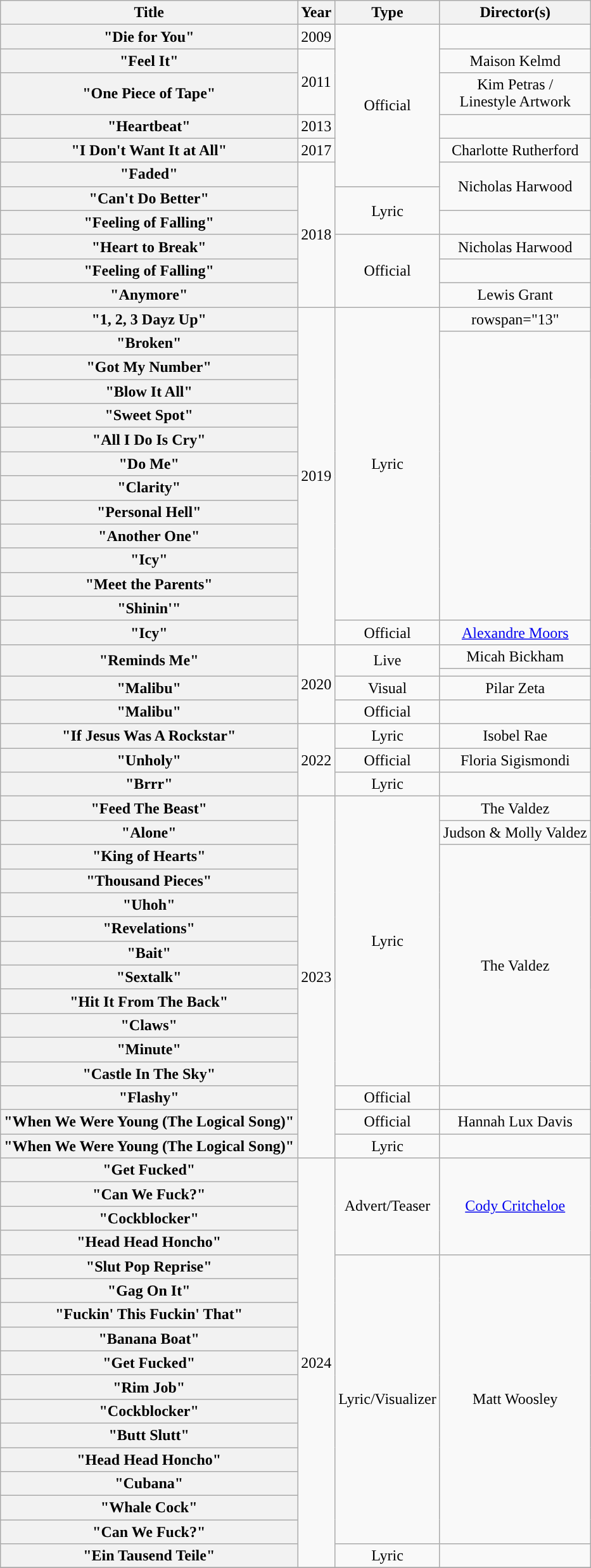<table class="wikitable plainrowheaders" style="text-align:center;">
<tr>
<th>Title</th>
<th>Year</th>
<th>Type</th>
<th>Director(s)</th>
</tr>
<tr>
<th scope="row">"Die for You"</th>
<td>2009</td>
<td rowspan="6">Official</td>
<td></td>
</tr>
<tr>
<th scope="row">"Feel It"</th>
<td rowspan="2">2011</td>
<td>Maison Kelmd</td>
</tr>
<tr>
<th scope="row">"One Piece of Tape"</th>
<td>Kim Petras /<br>Linestyle Artwork</td>
</tr>
<tr>
<th scope="row">"Heartbeat"</th>
<td>2013</td>
<td></td>
</tr>
<tr>
<th scope="row">"I Don't Want It at All"</th>
<td>2017</td>
<td>Charlotte Rutherford</td>
</tr>
<tr>
<th scope="row">"Faded"</th>
<td rowspan="6">2018</td>
<td rowspan="2">Nicholas Harwood</td>
</tr>
<tr>
<th scope="row">"Can't Do Better"</th>
<td rowspan="2">Lyric</td>
</tr>
<tr>
<th scope="row">"Feeling of Falling"<br></th>
<td></td>
</tr>
<tr>
<th scope="row">"Heart to Break"</th>
<td rowspan="3">Official</td>
<td>Nicholas Harwood</td>
</tr>
<tr>
<th scope="row">"Feeling of Falling"<br></th>
<td></td>
</tr>
<tr>
<th scope="row">"Anymore"<br></th>
<td>Lewis Grant</td>
</tr>
<tr>
<th scope="row">"1, 2, 3 Dayz Up"<br></th>
<td rowspan="14">2019</td>
<td rowspan="13">Lyric</td>
<td>rowspan="13" </td>
</tr>
<tr>
<th scope="row">"Broken"</th>
</tr>
<tr>
<th scope="row">"Got My Number"</th>
</tr>
<tr>
<th scope="row">"Blow It All"</th>
</tr>
<tr>
<th scope="row">"Sweet Spot"</th>
</tr>
<tr>
<th scope="row">"All I Do Is Cry"</th>
</tr>
<tr>
<th scope="row">"Do Me"</th>
</tr>
<tr>
<th scope="row">"Clarity"</th>
</tr>
<tr>
<th scope="row">"Personal Hell"</th>
</tr>
<tr>
<th scope="row">"Another One"</th>
</tr>
<tr>
<th scope="row">"Icy"</th>
</tr>
<tr>
<th scope="row">"Meet the Parents"</th>
</tr>
<tr>
<th scope="row">"Shinin'"</th>
</tr>
<tr>
<th scope="row">"Icy"</th>
<td>Official</td>
<td><a href='#'>Alexandre Moors</a></td>
</tr>
<tr>
<th rowspan="2" scope="row">"Reminds Me"</th>
<td rowspan="4">2020</td>
<td rowspan="2">Live</td>
<td>Micah Bickham</td>
</tr>
<tr>
<td></td>
</tr>
<tr>
<th scope="row">"Malibu"</th>
<td>Visual</td>
<td>Pilar Zeta</td>
</tr>
<tr>
<th scope="row">"Malibu"<br></th>
<td>Official</td>
<td></td>
</tr>
<tr>
<th scope="row">"If Jesus Was A Rockstar"</th>
<td rowspan="3">2022</td>
<td>Lyric</td>
<td>Isobel Rae</td>
</tr>
<tr>
<th scope="row">"Unholy"<br></th>
<td>Official</td>
<td>Floria Sigismondi</td>
</tr>
<tr>
<th scope="row">"Brrr"</th>
<td>Lyric</td>
<td></td>
</tr>
<tr>
<th scope="row">"Feed The Beast"</th>
<td rowspan="15">2023</td>
<td rowspan="12">Lyric</td>
<td>The Valdez</td>
</tr>
<tr>
<th scope="row">"Alone"</th>
<td>Judson & Molly Valdez</td>
</tr>
<tr>
<th scope="row">"King of Hearts"</th>
<td rowspan="10">The Valdez</td>
</tr>
<tr>
<th scope="row">"Thousand Pieces"</th>
</tr>
<tr>
<th scope="row">"Uhoh"</th>
</tr>
<tr>
<th scope="row">"Revelations"</th>
</tr>
<tr>
<th scope="row">"Bait"</th>
</tr>
<tr>
<th scope="row">"Sextalk"</th>
</tr>
<tr>
<th scope="row">"Hit It From The Back"</th>
</tr>
<tr>
<th scope="row">"Claws"</th>
</tr>
<tr>
<th scope="row">"Minute"</th>
</tr>
<tr>
<th scope="row">"Castle In The Sky"</th>
</tr>
<tr>
<th scope="row">"Flashy"<br></th>
<td>Official</td>
<td></td>
</tr>
<tr>
<th scope="row">"When We Were Young (The Logical Song)"<br></th>
<td>Official</td>
<td>Hannah Lux Davis</td>
</tr>
<tr>
<th scope="row">"When We Were Young (The Logical Song)"<br></th>
<td>Lyric</td>
<td></td>
</tr>
<tr>
<th scope="row">"Get Fucked"</th>
<td rowspan="17">2024</td>
<td rowspan="4">Advert/Teaser</td>
<td rowspan="4"><a href='#'>Cody Critcheloe</a></td>
</tr>
<tr>
<th scope="row">"Can We Fuck?"</th>
</tr>
<tr>
<th scope="row">"Cockblocker"</th>
</tr>
<tr>
<th scope="row">"Head Head Honcho"</th>
</tr>
<tr>
<th scope="row">"Slut Pop Reprise"</th>
<td rowspan="12">Lyric/Visualizer</td>
<td rowspan="12">Matt Woosley</td>
</tr>
<tr>
<th scope="row">"Gag On It"</th>
</tr>
<tr>
<th scope="row">"Fuckin' This Fuckin' That"</th>
</tr>
<tr>
<th scope="row">"Banana Boat"</th>
</tr>
<tr>
<th scope="row">"Get Fucked"</th>
</tr>
<tr>
<th scope="row">"Rim Job"</th>
</tr>
<tr>
<th scope="row">"Cockblocker"</th>
</tr>
<tr>
<th scope="row">"Butt Slutt"</th>
</tr>
<tr>
<th scope="row">"Head Head Honcho"</th>
</tr>
<tr>
<th scope="row">"Cubana"</th>
</tr>
<tr>
<th scope="row">"Whale Cock"</th>
</tr>
<tr>
<th scope="row">"Can We Fuck?"</th>
</tr>
<tr>
<th scope="row">"Ein Tausend Teile"</th>
<td>Lyric</td>
<td></td>
</tr>
<tr>
</tr>
</table>
